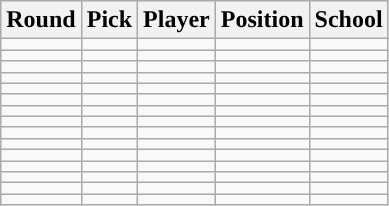<table class="wikitable" style="text-align:center">
<tr>
<th scope="col">Round</th>
<th scope="col">Pick</th>
<th scope="col">Player</th>
<th scope="col">Position</th>
<th scope="col">School</th>
</tr>
<tr>
<td></td>
<td></td>
<td></td>
<td></td>
<td></td>
</tr>
<tr>
<td></td>
<td></td>
<td></td>
<td></td>
<td></td>
</tr>
<tr>
<td></td>
<td></td>
<td></td>
<td></td>
<td></td>
</tr>
<tr>
<td></td>
<td></td>
<td></td>
<td></td>
<td></td>
</tr>
<tr>
<td></td>
<td></td>
<td></td>
<td></td>
<td></td>
</tr>
<tr>
<td></td>
<td></td>
<td></td>
<td></td>
<td></td>
</tr>
<tr>
<td></td>
<td></td>
<td></td>
<td></td>
<td></td>
</tr>
<tr>
<td></td>
<td></td>
<td></td>
<td></td>
<td></td>
</tr>
<tr>
<td></td>
<td></td>
<td></td>
<td></td>
<td></td>
</tr>
<tr>
<td></td>
<td></td>
<td></td>
<td></td>
<td></td>
</tr>
<tr>
<td></td>
<td></td>
<td></td>
<td></td>
<td></td>
</tr>
<tr>
<td></td>
<td></td>
<td></td>
<td></td>
<td></td>
</tr>
<tr>
<td></td>
<td></td>
<td></td>
<td></td>
<td></td>
</tr>
<tr>
<td></td>
<td></td>
<td></td>
<td></td>
<td></td>
</tr>
<tr>
<td></td>
<td></td>
<td></td>
<td></td>
<td></td>
</tr>
</table>
